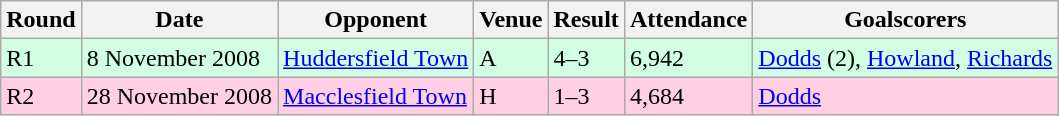<table class="wikitable">
<tr>
<th>Round</th>
<th>Date</th>
<th>Opponent</th>
<th>Venue</th>
<th>Result</th>
<th>Attendance</th>
<th>Goalscorers</th>
</tr>
<tr style="background-color: #d0ffe3;">
<td>R1</td>
<td>8 November 2008</td>
<td><a href='#'>Huddersfield Town</a></td>
<td>A</td>
<td>4–3</td>
<td>6,942</td>
<td><a href='#'>Dodds</a> (2), <a href='#'>Howland</a>, <a href='#'>Richards</a></td>
</tr>
<tr style="background-color: #ffd0e3;">
<td>R2</td>
<td>28 November 2008</td>
<td><a href='#'>Macclesfield Town</a></td>
<td>H</td>
<td>1–3</td>
<td>4,684</td>
<td><a href='#'>Dodds</a></td>
</tr>
</table>
